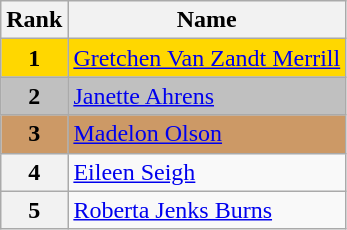<table class="wikitable">
<tr>
<th>Rank</th>
<th>Name</th>
</tr>
<tr bgcolor="gold">
<td align="center"><strong>1</strong></td>
<td><a href='#'>Gretchen Van Zandt Merrill</a></td>
</tr>
<tr bgcolor="silver">
<td align="center"><strong>2</strong></td>
<td><a href='#'>Janette Ahrens</a></td>
</tr>
<tr bgcolor="cc9966">
<td align="center"><strong>3</strong></td>
<td><a href='#'>Madelon Olson</a></td>
</tr>
<tr>
<th>4</th>
<td><a href='#'>Eileen Seigh</a></td>
</tr>
<tr>
<th>5</th>
<td><a href='#'>Roberta Jenks Burns</a></td>
</tr>
</table>
